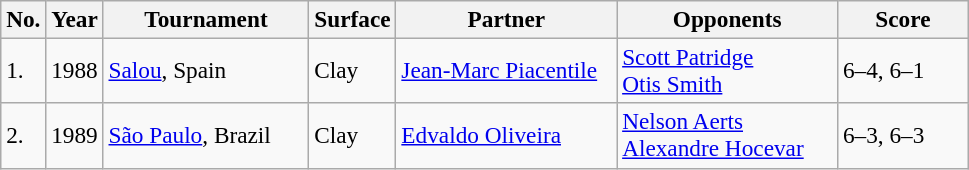<table class="sortable wikitable" style=font-size:97%>
<tr>
<th style="width:20px">No.</th>
<th style="width:30px">Year</th>
<th style="width:130px">Tournament</th>
<th style="width:50px">Surface</th>
<th style="width:140px">Partner</th>
<th style="width:140px">Opponents</th>
<th style="width:80px" class="unsortable">Score</th>
</tr>
<tr>
<td>1.</td>
<td>1988</td>
<td><a href='#'>Salou</a>, Spain</td>
<td>Clay</td>
<td> <a href='#'>Jean-Marc Piacentile</a></td>
<td> <a href='#'>Scott Patridge</a><br> <a href='#'>Otis Smith</a></td>
<td>6–4, 6–1</td>
</tr>
<tr>
<td>2.</td>
<td>1989</td>
<td><a href='#'>São Paulo</a>, Brazil</td>
<td>Clay</td>
<td> <a href='#'>Edvaldo Oliveira</a></td>
<td> <a href='#'>Nelson Aerts</a><br> <a href='#'>Alexandre Hocevar</a></td>
<td>6–3, 6–3</td>
</tr>
</table>
